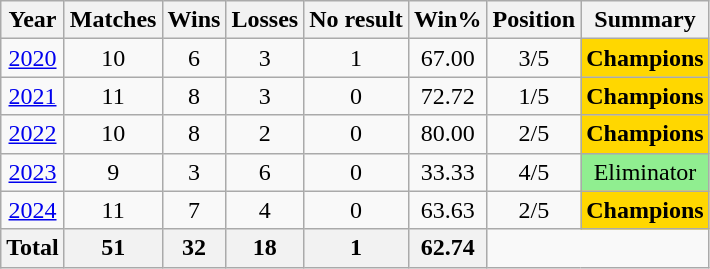<table class="wikitable sortable" style="text-align:center">
<tr>
<th>Year</th>
<th>Matches</th>
<th>Wins</th>
<th>Losses</th>
<th>No result</th>
<th>Win%</th>
<th>Position</th>
<th>Summary</th>
</tr>
<tr>
<td><a href='#'>2020</a></td>
<td>10</td>
<td>6</td>
<td>3</td>
<td>1</td>
<td>67.00</td>
<td>3/5</td>
<td bgcolor="gold"><strong>Champions</strong></td>
</tr>
<tr>
<td><a href='#'>2021</a></td>
<td>11</td>
<td>8</td>
<td>3</td>
<td>0</td>
<td>72.72</td>
<td>1/5</td>
<td bgcolor="gold"><strong>Champions</strong></td>
</tr>
<tr>
<td><a href='#'>2022</a></td>
<td>10</td>
<td>8</td>
<td>2</td>
<td>0</td>
<td>80.00</td>
<td>2/5</td>
<td bgcolor="gold"><strong>Champions</strong></td>
</tr>
<tr>
<td><a href='#'>2023</a></td>
<td>9</td>
<td>3</td>
<td>6</td>
<td>0</td>
<td>33.33</td>
<td>4/5</td>
<td bgcolor="lightgreen">Eliminator</td>
</tr>
<tr>
<td><a href='#'>2024</a></td>
<td>11</td>
<td>7</td>
<td>4</td>
<td>0</td>
<td>63.63</td>
<td>2/5</td>
<td bgcolor="gold"><strong>Champions</strong></td>
</tr>
<tr>
<th>Total</th>
<th>51</th>
<th>32</th>
<th>18</th>
<th>1</th>
<th>62.74</th>
</tr>
</table>
